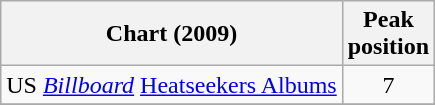<table class="wikitable sortable">
<tr>
<th>Chart (2009)</th>
<th>Peak<br>position</th>
</tr>
<tr>
<td>US <em><a href='#'>Billboard</a></em> <a href='#'>Heatseekers Albums</a></td>
<td align="center">7</td>
</tr>
<tr>
</tr>
</table>
